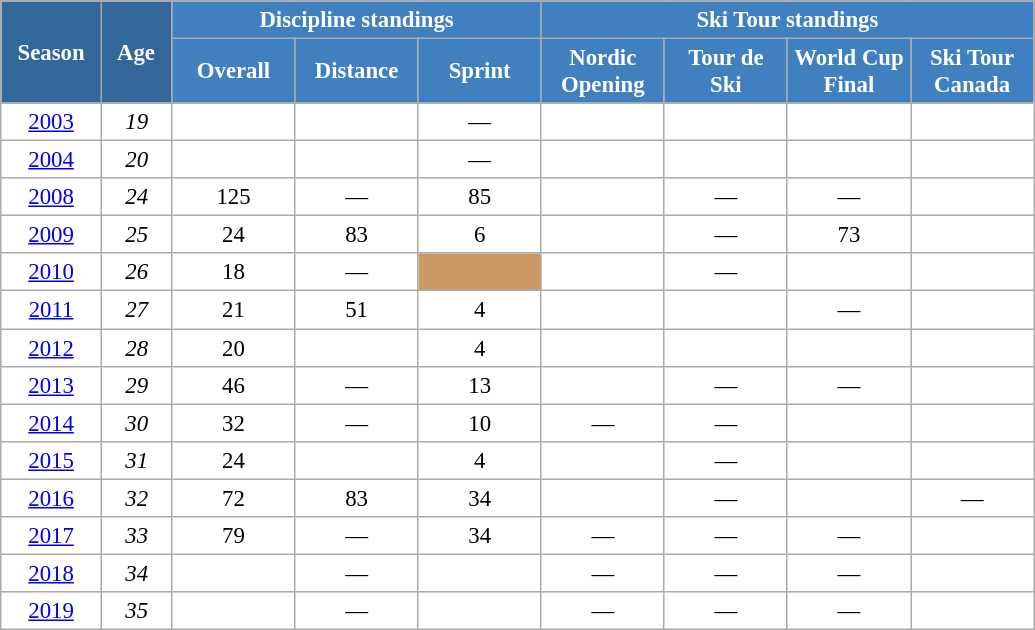<table class="wikitable" style="font-size:95%; text-align:center; border:grey solid 1px; border-collapse:collapse; background:#ffffff;">
<tr>
<th style="background-color:#369; color:white; width:60px;" rowspan="2"> Season </th>
<th style="background-color:#369; color:white; width:40px;" rowspan="2"> Age </th>
<th style="background-color:#4180be; color:white;" colspan="3">Discipline standings</th>
<th style="background-color:#4180be; color:white;" colspan="4">Ski Tour standings</th>
</tr>
<tr>
<th style="background-color:#4180be; color:white; width:75px;">Overall</th>
<th style="background-color:#4180be; color:white; width:75px;">Distance</th>
<th style="background-color:#4180be; color:white; width:75px;">Sprint</th>
<th style="background-color:#4180be; color:white; width:75px;">Nordic<br>Opening</th>
<th style="background-color:#4180be; color:white; width:75px;">Tour de<br>Ski</th>
<th style="background-color:#4180be; color:white; width:75px;">World Cup<br>Final</th>
<th style="background-color:#4180be; color:white; width:75px;">Ski Tour<br>Canada</th>
</tr>
<tr>
<td><a href='#'>2003</a></td>
<td><em>19</em></td>
<td></td>
<td></td>
<td>—</td>
<td></td>
<td></td>
<td></td>
<td></td>
</tr>
<tr>
<td><a href='#'>2004</a></td>
<td><em>20</em></td>
<td></td>
<td></td>
<td>—</td>
<td></td>
<td></td>
<td></td>
<td></td>
</tr>
<tr>
<td><a href='#'>2008</a></td>
<td><em>24</em></td>
<td>125</td>
<td>—</td>
<td>85</td>
<td></td>
<td>—</td>
<td>—</td>
<td></td>
</tr>
<tr>
<td><a href='#'>2009</a></td>
<td><em>25</em></td>
<td>24</td>
<td>83</td>
<td>6</td>
<td></td>
<td>—</td>
<td>73</td>
<td></td>
</tr>
<tr>
<td><a href='#'>2010</a></td>
<td><em>26</em></td>
<td>18</td>
<td>—</td>
<td style="background:#c96;"></td>
<td></td>
<td>—</td>
<td></td>
<td></td>
</tr>
<tr>
<td><a href='#'>2011</a></td>
<td><em>27</em></td>
<td>21</td>
<td>51</td>
<td>4</td>
<td></td>
<td></td>
<td>—</td>
<td></td>
</tr>
<tr>
<td><a href='#'>2012</a></td>
<td><em>28</em></td>
<td>20</td>
<td></td>
<td>4</td>
<td></td>
<td></td>
<td></td>
<td></td>
</tr>
<tr>
<td><a href='#'>2013</a></td>
<td><em>29</em></td>
<td>46</td>
<td>—</td>
<td>13</td>
<td></td>
<td>—</td>
<td>—</td>
<td></td>
</tr>
<tr>
<td><a href='#'>2014</a></td>
<td><em>30</em></td>
<td>32</td>
<td>—</td>
<td>10</td>
<td>—</td>
<td>—</td>
<td></td>
<td></td>
</tr>
<tr>
<td><a href='#'>2015</a></td>
<td><em>31</em></td>
<td>24</td>
<td></td>
<td>4</td>
<td></td>
<td>—</td>
<td></td>
<td></td>
</tr>
<tr>
<td><a href='#'>2016</a></td>
<td><em>32</em></td>
<td>72</td>
<td>83</td>
<td>34</td>
<td></td>
<td>—</td>
<td></td>
<td>—</td>
</tr>
<tr>
<td><a href='#'>2017</a></td>
<td><em>33</em></td>
<td>79</td>
<td>—</td>
<td>34</td>
<td>—</td>
<td>—</td>
<td>—</td>
<td></td>
</tr>
<tr>
<td><a href='#'>2018</a></td>
<td><em>34</em></td>
<td></td>
<td>—</td>
<td></td>
<td>—</td>
<td>—</td>
<td>—</td>
<td></td>
</tr>
<tr>
<td><a href='#'>2019</a></td>
<td><em>35</em></td>
<td></td>
<td>—</td>
<td></td>
<td>—</td>
<td>—</td>
<td>—</td>
<td></td>
</tr>
</table>
